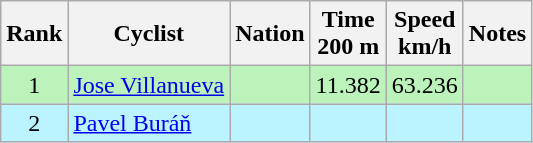<table class="wikitable sortable" style="text-align:center">
<tr>
<th>Rank</th>
<th>Cyclist</th>
<th>Nation</th>
<th>Time<br>200 m</th>
<th>Speed<br>km/h</th>
<th>Notes</th>
</tr>
<tr bgcolor=bbf3bb>
<td>1</td>
<td align=left><a href='#'>Jose Villanueva</a></td>
<td align=left></td>
<td>11.382</td>
<td>63.236</td>
<td></td>
</tr>
<tr bgcolor=bbf3ff>
<td>2</td>
<td align=left><a href='#'>Pavel Buráň</a></td>
<td align=left></td>
<td></td>
<td></td>
<td></td>
</tr>
</table>
